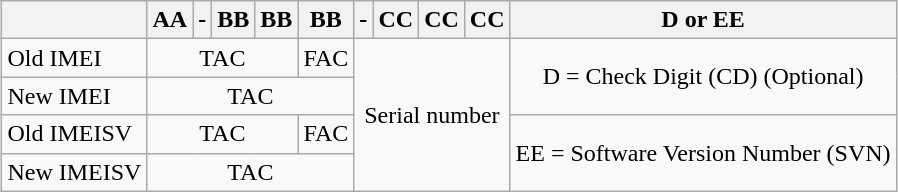<table class="wikitable" style="margin:auto;">
<tr>
<th></th>
<th>AA</th>
<th>-</th>
<th>BB</th>
<th>BB</th>
<th>BB</th>
<th>-</th>
<th>CC</th>
<th>CC</th>
<th>CC</th>
<th>D or EE</th>
</tr>
<tr>
<td>Old IMEI</td>
<td style="text-align:center;" colspan="4">TAC</td>
<td style="text-align:center;">FAC</td>
<td style="text-align:center;" colspan="4" rowspan="4">Serial number</td>
<td style="text-align:center;" rowspan="2">D = Check Digit (CD) (Optional)</td>
</tr>
<tr>
<td>New IMEI</td>
<td style="text-align:center;" colspan="5">TAC</td>
</tr>
<tr>
<td>Old IMEISV</td>
<td style="text-align:center;" colspan="4">TAC</td>
<td style="text-align:center;">FAC</td>
<td style="text-align:center;" rowspan="2">EE = Software Version Number (SVN)</td>
</tr>
<tr>
<td>New IMEISV</td>
<td style="text-align:center;" colspan="5">TAC</td>
</tr>
</table>
